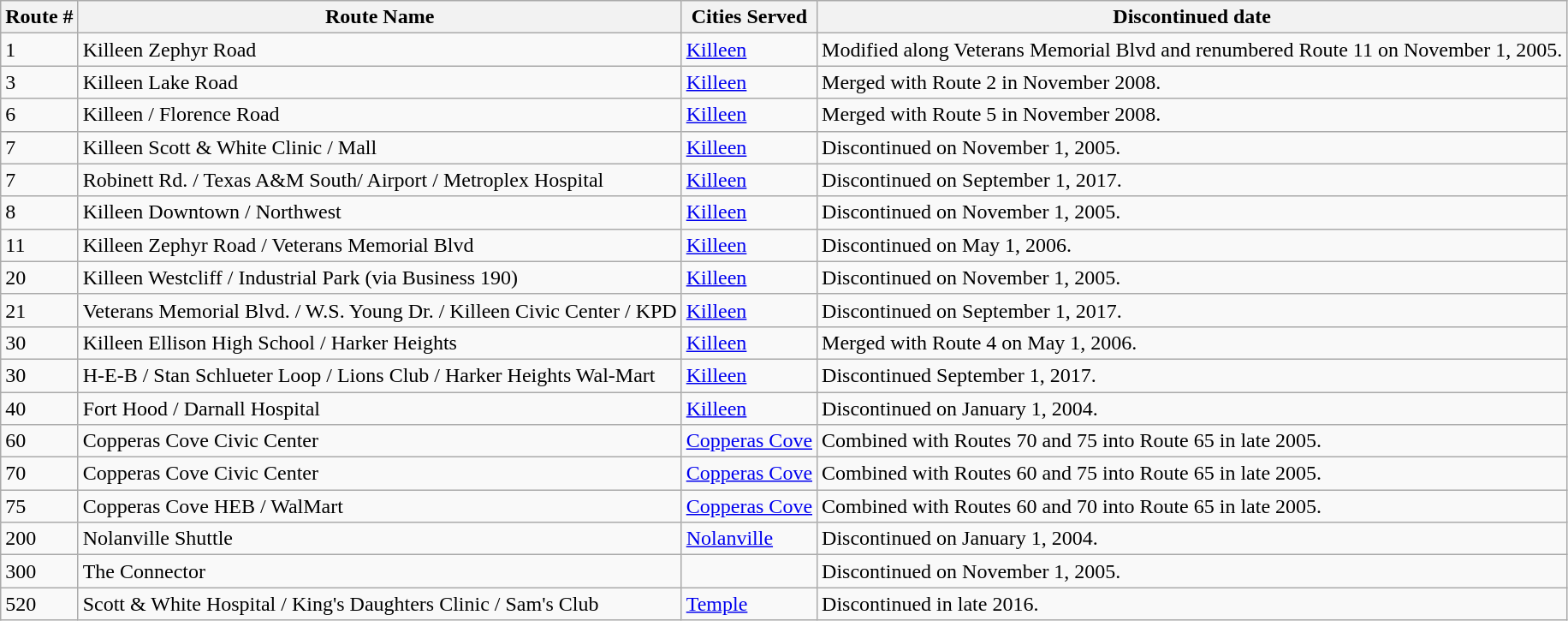<table class="sortable wikitable">
<tr>
<th>Route #</th>
<th>Route Name</th>
<th>Cities Served</th>
<th>Discontinued date</th>
</tr>
<tr>
<td>1</td>
<td>Killeen Zephyr Road</td>
<td><a href='#'>Killeen</a></td>
<td>Modified along Veterans Memorial Blvd and renumbered Route 11 on November 1, 2005.</td>
</tr>
<tr>
<td>3</td>
<td>Killeen Lake Road</td>
<td><a href='#'>Killeen</a></td>
<td>Merged with Route 2 in November 2008.</td>
</tr>
<tr>
<td>6</td>
<td>Killeen / Florence Road</td>
<td><a href='#'>Killeen</a></td>
<td>Merged with Route 5 in November 2008.</td>
</tr>
<tr>
<td>7</td>
<td>Killeen Scott & White Clinic / Mall</td>
<td><a href='#'>Killeen</a></td>
<td>Discontinued on November 1, 2005.</td>
</tr>
<tr>
<td>7</td>
<td>Robinett Rd. / Texas A&M South/ Airport / Metroplex Hospital</td>
<td><a href='#'>Killeen</a></td>
<td>Discontinued on September 1, 2017.</td>
</tr>
<tr>
<td>8</td>
<td>Killeen Downtown / Northwest</td>
<td><a href='#'>Killeen</a></td>
<td>Discontinued on November 1, 2005.</td>
</tr>
<tr>
<td>11</td>
<td>Killeen Zephyr Road / Veterans Memorial Blvd</td>
<td><a href='#'>Killeen</a></td>
<td>Discontinued on May 1, 2006.</td>
</tr>
<tr>
<td>20</td>
<td>Killeen Westcliff / Industrial Park (via Business 190)</td>
<td><a href='#'>Killeen</a></td>
<td>Discontinued on November 1, 2005.</td>
</tr>
<tr>
<td>21</td>
<td>Veterans Memorial Blvd. / W.S. Young Dr. / Killeen Civic Center / KPD</td>
<td><a href='#'>Killeen</a></td>
<td>Discontinued on September 1, 2017.</td>
</tr>
<tr>
<td>30</td>
<td>Killeen Ellison High School / Harker Heights</td>
<td><a href='#'>Killeen</a></td>
<td>Merged with Route 4 on May 1, 2006.</td>
</tr>
<tr>
<td>30</td>
<td>H-E-B / Stan Schlueter Loop / Lions Club / Harker Heights Wal-Mart</td>
<td><a href='#'>Killeen</a></td>
<td>Discontinued September 1, 2017.</td>
</tr>
<tr>
<td>40</td>
<td>Fort Hood / Darnall Hospital</td>
<td><a href='#'>Killeen</a></td>
<td>Discontinued on January 1, 2004.</td>
</tr>
<tr>
<td>60</td>
<td>Copperas Cove Civic Center</td>
<td><a href='#'>Copperas Cove</a></td>
<td>Combined with Routes 70 and 75 into Route 65 in late 2005.</td>
</tr>
<tr>
<td>70</td>
<td>Copperas Cove Civic Center</td>
<td><a href='#'>Copperas Cove</a></td>
<td>Combined with Routes 60 and 75 into Route 65 in late 2005.</td>
</tr>
<tr>
<td>75</td>
<td>Copperas Cove HEB / WalMart</td>
<td><a href='#'>Copperas Cove</a></td>
<td>Combined with Routes 60 and 70 into Route 65 in late 2005.</td>
</tr>
<tr>
<td>200</td>
<td>Nolanville Shuttle</td>
<td><a href='#'>Nolanville</a></td>
<td>Discontinued on January 1, 2004.</td>
</tr>
<tr>
<td>300</td>
<td>The Connector</td>
<td></td>
<td>Discontinued on November 1, 2005.</td>
</tr>
<tr>
<td>520</td>
<td>Scott & White Hospital / King's Daughters Clinic / Sam's Club</td>
<td><a href='#'>Temple</a></td>
<td>Discontinued in late 2016.</td>
</tr>
</table>
